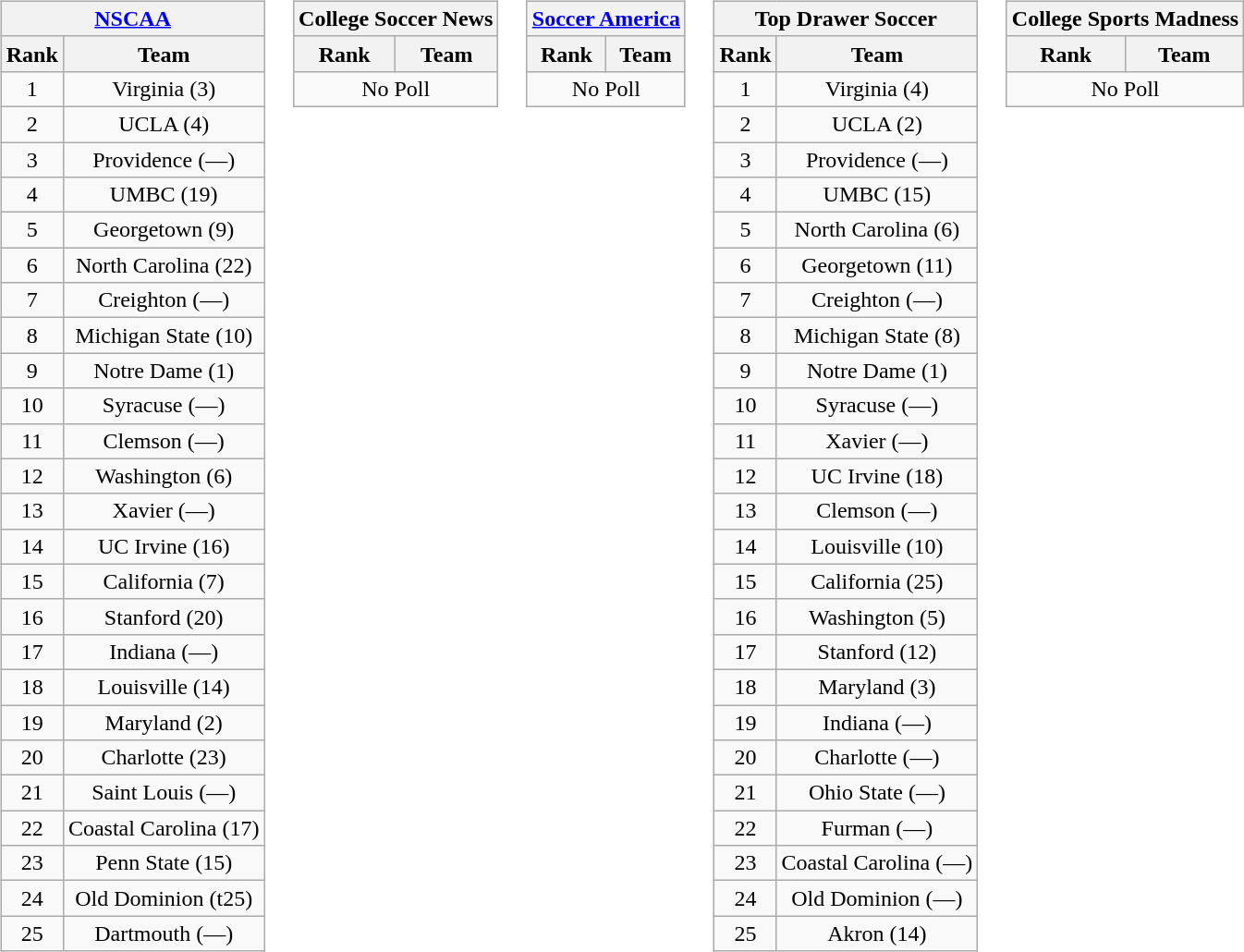<table>
<tr style="vertical-align:top;">
<td><br><table class="wikitable" style="text-align:center;">
<tr>
<th colspan=2><a href='#'>NSCAA</a></th>
</tr>
<tr>
<th>Rank</th>
<th>Team</th>
</tr>
<tr>
<td>1</td>
<td>Virginia (3)</td>
</tr>
<tr>
<td>2</td>
<td>UCLA (4)</td>
</tr>
<tr>
<td>3</td>
<td>Providence (—)</td>
</tr>
<tr>
<td>4</td>
<td>UMBC (19)</td>
</tr>
<tr>
<td>5</td>
<td>Georgetown (9)</td>
</tr>
<tr>
<td>6</td>
<td>North Carolina (22)</td>
</tr>
<tr>
<td>7</td>
<td>Creighton (—)</td>
</tr>
<tr>
<td>8</td>
<td>Michigan State (10)</td>
</tr>
<tr>
<td>9</td>
<td>Notre Dame (1)</td>
</tr>
<tr>
<td>10</td>
<td>Syracuse (—)</td>
</tr>
<tr>
<td>11</td>
<td>Clemson (—)</td>
</tr>
<tr>
<td>12</td>
<td>Washington (6)</td>
</tr>
<tr>
<td>13</td>
<td>Xavier (—)</td>
</tr>
<tr>
<td>14</td>
<td>UC Irvine (16)</td>
</tr>
<tr>
<td>15</td>
<td>California (7)</td>
</tr>
<tr>
<td>16</td>
<td>Stanford (20)</td>
</tr>
<tr>
<td>17</td>
<td>Indiana (—)</td>
</tr>
<tr>
<td>18</td>
<td>Louisville (14)</td>
</tr>
<tr>
<td>19</td>
<td>Maryland (2)</td>
</tr>
<tr>
<td>20</td>
<td>Charlotte (23)</td>
</tr>
<tr>
<td>21</td>
<td>Saint Louis (—)</td>
</tr>
<tr>
<td>22</td>
<td>Coastal Carolina (17)</td>
</tr>
<tr>
<td>23</td>
<td>Penn State (15)</td>
</tr>
<tr>
<td>24</td>
<td>Old Dominion (t25)</td>
</tr>
<tr>
<td>25</td>
<td>Dartmouth (—)</td>
</tr>
</table>
</td>
<td><br><table class="wikitable" style="text-align:center;">
<tr>
<th colspan=2>College Soccer News</th>
</tr>
<tr>
<th>Rank</th>
<th>Team</th>
</tr>
<tr>
<td colspan=2>No Poll</td>
</tr>
</table>
</td>
<td><br><table class="wikitable" style="text-align:center;">
<tr>
<th colspan=2><a href='#'>Soccer America</a></th>
</tr>
<tr>
<th>Rank</th>
<th>Team</th>
</tr>
<tr>
<td colspan=2>No Poll</td>
</tr>
</table>
</td>
<td><br><table class="wikitable" style="text-align:center;">
<tr>
<th colspan=2>Top Drawer Soccer</th>
</tr>
<tr>
<th>Rank</th>
<th>Team</th>
</tr>
<tr>
<td>1</td>
<td>Virginia (4)</td>
</tr>
<tr>
<td>2</td>
<td>UCLA (2)</td>
</tr>
<tr>
<td>3</td>
<td>Providence (—)</td>
</tr>
<tr>
<td>4</td>
<td>UMBC (15)</td>
</tr>
<tr>
<td>5</td>
<td>North Carolina (6)</td>
</tr>
<tr>
<td>6</td>
<td>Georgetown (11)</td>
</tr>
<tr>
<td>7</td>
<td>Creighton (—)</td>
</tr>
<tr>
<td>8</td>
<td>Michigan State (8)</td>
</tr>
<tr>
<td>9</td>
<td>Notre Dame (1)</td>
</tr>
<tr>
<td>10</td>
<td>Syracuse (—)</td>
</tr>
<tr>
<td>11</td>
<td>Xavier (—)</td>
</tr>
<tr>
<td>12</td>
<td>UC Irvine (18)</td>
</tr>
<tr>
<td>13</td>
<td>Clemson (—)</td>
</tr>
<tr>
<td>14</td>
<td>Louisville (10)</td>
</tr>
<tr>
<td>15</td>
<td>California  (25)</td>
</tr>
<tr>
<td>16</td>
<td>Washington (5)</td>
</tr>
<tr>
<td>17</td>
<td>Stanford (12)</td>
</tr>
<tr>
<td>18</td>
<td>Maryland (3)</td>
</tr>
<tr>
<td>19</td>
<td>Indiana (—)</td>
</tr>
<tr>
<td>20</td>
<td>Charlotte (—)</td>
</tr>
<tr>
<td>21</td>
<td>Ohio State (—)</td>
</tr>
<tr>
<td>22</td>
<td>Furman (—)</td>
</tr>
<tr>
<td>23</td>
<td>Coastal Carolina (—)</td>
</tr>
<tr>
<td>24</td>
<td>Old Dominion (—)</td>
</tr>
<tr>
<td>25</td>
<td>Akron (14)</td>
</tr>
</table>
</td>
<td><br><table class="wikitable" style="text-align:center;">
<tr>
<th colspan=2>College Sports Madness</th>
</tr>
<tr>
<th>Rank</th>
<th>Team</th>
</tr>
<tr>
<td colspan=2>No Poll</td>
</tr>
</table>
</td>
</tr>
</table>
